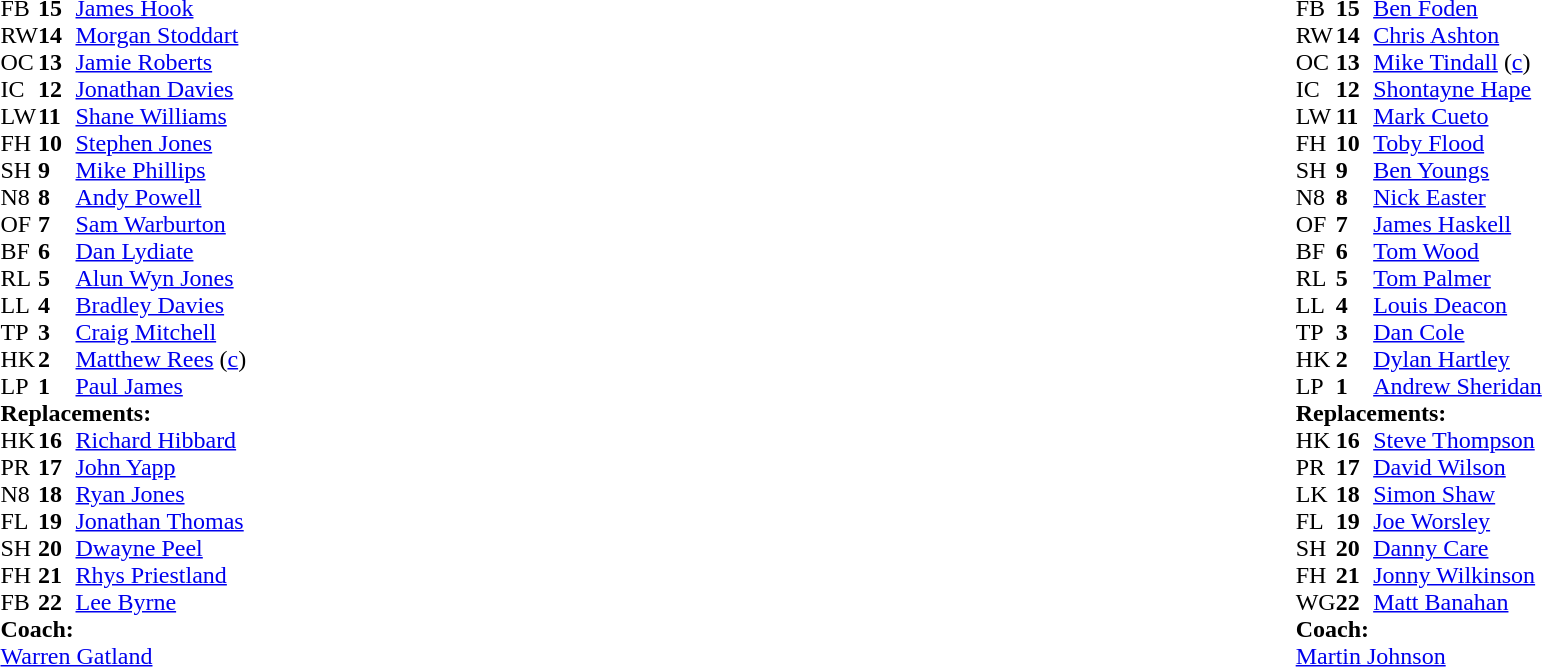<table width="100%">
<tr>
<td valign="top" width="50%"><br><table cellspacing="0" cellpadding="0">
<tr>
<th width="25"></th>
<th width="25"></th>
</tr>
<tr>
<td>FB</td>
<td><strong>15</strong></td>
<td><a href='#'>James Hook</a></td>
</tr>
<tr>
<td>RW</td>
<td><strong>14</strong></td>
<td><a href='#'>Morgan Stoddart</a></td>
</tr>
<tr>
<td>OC</td>
<td><strong>13</strong></td>
<td><a href='#'>Jamie Roberts</a></td>
</tr>
<tr>
<td>IC</td>
<td><strong>12</strong></td>
<td><a href='#'>Jonathan Davies</a></td>
</tr>
<tr>
<td>LW</td>
<td><strong>11</strong></td>
<td><a href='#'>Shane Williams</a></td>
</tr>
<tr>
<td>FH</td>
<td><strong>10</strong></td>
<td><a href='#'>Stephen Jones</a></td>
<td></td>
<td></td>
</tr>
<tr>
<td>SH</td>
<td><strong>9</strong></td>
<td><a href='#'>Mike Phillips</a></td>
<td></td>
<td></td>
</tr>
<tr>
<td>N8</td>
<td><strong>8</strong></td>
<td><a href='#'>Andy Powell</a></td>
<td></td>
<td></td>
</tr>
<tr>
<td>OF</td>
<td><strong>7</strong></td>
<td><a href='#'>Sam Warburton</a></td>
</tr>
<tr>
<td>BF</td>
<td><strong>6</strong></td>
<td><a href='#'>Dan Lydiate</a></td>
<td></td>
<td></td>
<td></td>
<td></td>
</tr>
<tr>
<td>RL</td>
<td><strong>5</strong></td>
<td><a href='#'>Alun Wyn Jones</a></td>
</tr>
<tr>
<td>LL</td>
<td><strong>4</strong></td>
<td><a href='#'>Bradley Davies</a></td>
</tr>
<tr>
<td>TP</td>
<td><strong>3</strong></td>
<td><a href='#'>Craig Mitchell</a></td>
<td></td>
<td></td>
<td></td>
<td></td>
</tr>
<tr>
<td>HK</td>
<td><strong>2</strong></td>
<td><a href='#'>Matthew Rees</a> (<a href='#'>c</a>)</td>
<td></td>
<td></td>
</tr>
<tr>
<td>LP</td>
<td><strong>1</strong></td>
<td><a href='#'>Paul James</a></td>
</tr>
<tr>
<td colspan="3"><strong>Replacements:</strong></td>
</tr>
<tr>
<td>HK</td>
<td><strong>16</strong></td>
<td><a href='#'>Richard Hibbard</a></td>
<td></td>
<td></td>
</tr>
<tr>
<td>PR</td>
<td><strong>17</strong></td>
<td><a href='#'>John Yapp</a></td>
<td></td>
<td></td>
<td></td>
<td></td>
</tr>
<tr>
<td>N8</td>
<td><strong>18</strong></td>
<td><a href='#'>Ryan Jones</a></td>
<td></td>
<td></td>
</tr>
<tr>
<td>FL</td>
<td><strong>19</strong></td>
<td><a href='#'>Jonathan Thomas</a></td>
<td></td>
<td></td>
<td></td>
<td></td>
</tr>
<tr>
<td>SH</td>
<td><strong>20</strong></td>
<td><a href='#'>Dwayne Peel</a></td>
<td></td>
<td></td>
</tr>
<tr>
<td>FH</td>
<td><strong>21</strong></td>
<td><a href='#'>Rhys Priestland</a></td>
</tr>
<tr>
<td>FB</td>
<td><strong>22</strong></td>
<td><a href='#'>Lee Byrne</a></td>
<td></td>
<td></td>
</tr>
<tr>
<td colspan="3"><strong>Coach:</strong></td>
</tr>
<tr>
<td colspan="4"> <a href='#'>Warren Gatland</a></td>
</tr>
</table>
</td>
<td valign="top"></td>
<td valign="top" width="50%"><br><table cellspacing="0" cellpadding="0" align="center">
<tr>
<th width="25"></th>
<th width="25"></th>
</tr>
<tr>
<td>FB</td>
<td><strong>15</strong></td>
<td><a href='#'>Ben Foden</a></td>
</tr>
<tr>
<td>RW</td>
<td><strong>14</strong></td>
<td><a href='#'>Chris Ashton</a></td>
</tr>
<tr>
<td>OC</td>
<td><strong>13</strong></td>
<td><a href='#'>Mike Tindall</a> (<a href='#'>c</a>)</td>
</tr>
<tr>
<td>IC</td>
<td><strong>12</strong></td>
<td><a href='#'>Shontayne Hape</a></td>
</tr>
<tr>
<td>LW</td>
<td><strong>11</strong></td>
<td><a href='#'>Mark Cueto</a></td>
</tr>
<tr>
<td>FH</td>
<td><strong>10</strong></td>
<td><a href='#'>Toby Flood</a></td>
<td></td>
<td></td>
</tr>
<tr>
<td>SH</td>
<td><strong>9</strong></td>
<td><a href='#'>Ben Youngs</a></td>
<td></td>
<td></td>
</tr>
<tr>
<td>N8</td>
<td><strong>8</strong></td>
<td><a href='#'>Nick Easter</a></td>
</tr>
<tr>
<td>OF</td>
<td><strong>7</strong></td>
<td><a href='#'>James Haskell</a></td>
<td></td>
<td></td>
</tr>
<tr>
<td>BF</td>
<td><strong>6</strong></td>
<td><a href='#'>Tom Wood</a></td>
</tr>
<tr>
<td>RL</td>
<td><strong>5</strong></td>
<td><a href='#'>Tom Palmer</a></td>
</tr>
<tr>
<td>LL</td>
<td><strong>4</strong></td>
<td><a href='#'>Louis Deacon</a></td>
<td></td>
<td></td>
</tr>
<tr>
<td>TP</td>
<td><strong>3</strong></td>
<td><a href='#'>Dan Cole</a></td>
</tr>
<tr>
<td>HK</td>
<td><strong>2</strong></td>
<td><a href='#'>Dylan Hartley</a></td>
<td></td>
<td></td>
</tr>
<tr>
<td>LP</td>
<td><strong>1</strong></td>
<td><a href='#'>Andrew Sheridan</a></td>
<td></td>
<td></td>
</tr>
<tr>
<td colspan="3"><strong>Replacements:</strong></td>
</tr>
<tr>
<td>HK</td>
<td><strong>16</strong></td>
<td><a href='#'>Steve Thompson</a></td>
<td></td>
<td></td>
</tr>
<tr>
<td>PR</td>
<td><strong>17</strong></td>
<td><a href='#'>David Wilson</a></td>
<td></td>
<td></td>
</tr>
<tr>
<td>LK</td>
<td><strong>18</strong></td>
<td><a href='#'>Simon Shaw</a></td>
<td></td>
<td></td>
</tr>
<tr>
<td>FL</td>
<td><strong>19</strong></td>
<td><a href='#'>Joe Worsley</a></td>
<td></td>
<td></td>
</tr>
<tr>
<td>SH</td>
<td><strong>20</strong></td>
<td><a href='#'>Danny Care</a></td>
<td></td>
<td></td>
</tr>
<tr>
<td>FH</td>
<td><strong>21</strong></td>
<td><a href='#'>Jonny Wilkinson</a></td>
<td></td>
<td></td>
</tr>
<tr>
<td>WG</td>
<td><strong>22</strong></td>
<td><a href='#'>Matt Banahan</a></td>
</tr>
<tr>
<td colspan="3"><strong>Coach:</strong></td>
</tr>
<tr>
<td colspan="4"> <a href='#'>Martin Johnson</a></td>
</tr>
</table>
</td>
</tr>
</table>
